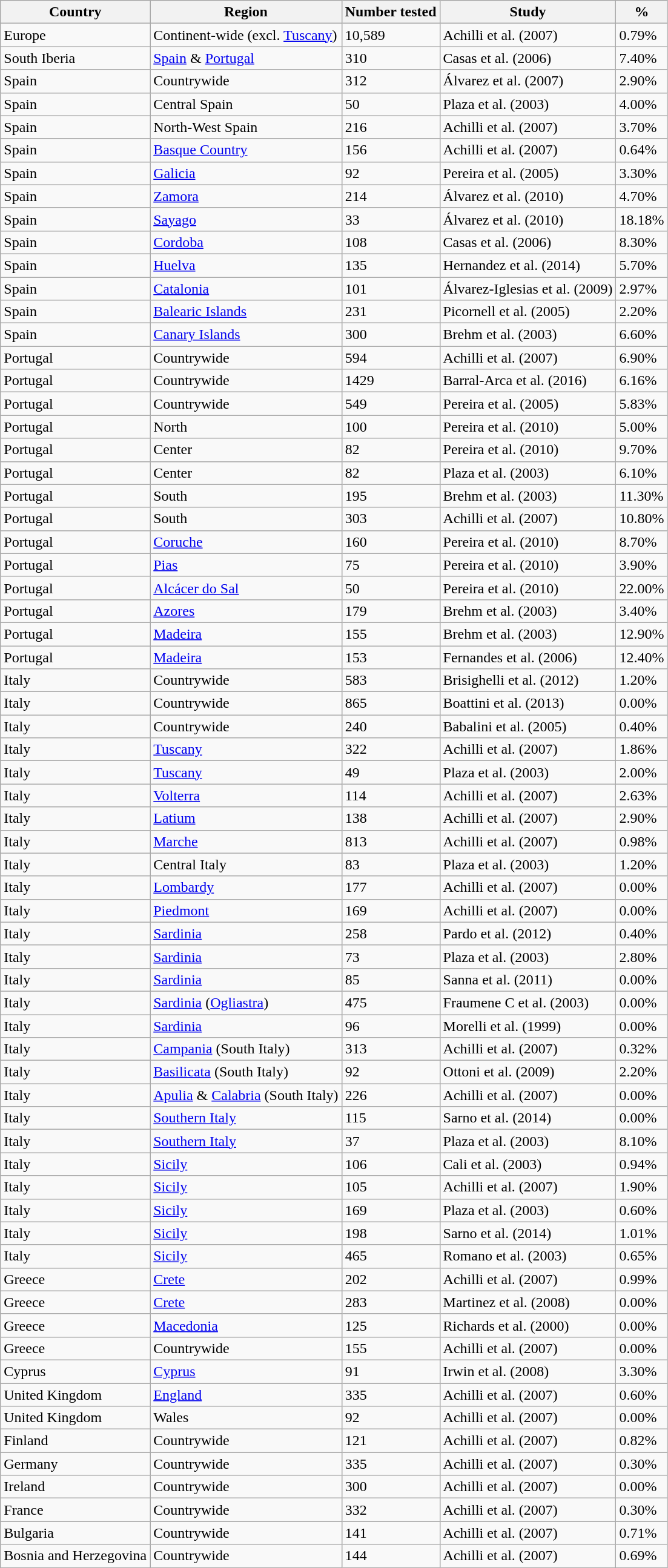<table class="wikitable sortable">
<tr>
<th>Country</th>
<th>Region</th>
<th>Number tested</th>
<th>Study</th>
<th>%</th>
</tr>
<tr>
<td>Europe</td>
<td>Continent-wide (excl. <a href='#'>Tuscany</a>)</td>
<td>10,589</td>
<td>Achilli et al. (2007)</td>
<td>0.79%</td>
</tr>
<tr>
<td>South Iberia</td>
<td><a href='#'>Spain</a> & <a href='#'>Portugal</a></td>
<td>310</td>
<td>Casas et al. (2006)</td>
<td>7.40%</td>
</tr>
<tr>
<td>Spain</td>
<td>Countrywide</td>
<td>312</td>
<td>Álvarez et al. (2007)</td>
<td>2.90%</td>
</tr>
<tr>
<td>Spain</td>
<td>Central Spain</td>
<td>50</td>
<td>Plaza et al. (2003)</td>
<td>4.00%</td>
</tr>
<tr>
<td>Spain</td>
<td>North-West Spain</td>
<td>216</td>
<td>Achilli et al. (2007)</td>
<td>3.70%</td>
</tr>
<tr>
<td>Spain</td>
<td><a href='#'>Basque Country</a></td>
<td>156</td>
<td>Achilli et al. (2007)</td>
<td>0.64%</td>
</tr>
<tr>
<td>Spain</td>
<td><a href='#'>Galicia</a></td>
<td>92</td>
<td>Pereira et al. (2005)</td>
<td>3.30%</td>
</tr>
<tr>
<td>Spain</td>
<td><a href='#'>Zamora</a></td>
<td>214</td>
<td>Álvarez et al. (2010)</td>
<td>4.70%</td>
</tr>
<tr>
<td>Spain</td>
<td><a href='#'>Sayago</a></td>
<td>33</td>
<td>Álvarez et al. (2010)</td>
<td>18.18%</td>
</tr>
<tr>
<td>Spain</td>
<td><a href='#'>Cordoba</a></td>
<td>108</td>
<td>Casas et al. (2006)</td>
<td>8.30%</td>
</tr>
<tr>
<td>Spain</td>
<td><a href='#'>Huelva</a></td>
<td>135</td>
<td>Hernandez et al. (2014)</td>
<td>5.70%</td>
</tr>
<tr>
<td>Spain</td>
<td><a href='#'>Catalonia</a></td>
<td>101</td>
<td>Álvarez-Iglesias et al. (2009)</td>
<td>2.97%</td>
</tr>
<tr>
<td>Spain</td>
<td><a href='#'>Balearic Islands</a></td>
<td>231</td>
<td>Picornell et al. (2005)</td>
<td>2.20%</td>
</tr>
<tr>
<td>Spain</td>
<td><a href='#'>Canary Islands</a></td>
<td>300</td>
<td>Brehm et al. (2003)</td>
<td>6.60%</td>
</tr>
<tr>
<td>Portugal</td>
<td>Countrywide</td>
<td>594</td>
<td>Achilli et al. (2007)</td>
<td>6.90%</td>
</tr>
<tr>
<td>Portugal</td>
<td>Countrywide</td>
<td>1429</td>
<td>Barral-Arca et al. (2016)</td>
<td>6.16%</td>
</tr>
<tr>
<td>Portugal</td>
<td>Countrywide</td>
<td>549</td>
<td>Pereira et al. (2005)</td>
<td>5.83%</td>
</tr>
<tr>
<td>Portugal</td>
<td>North</td>
<td>100</td>
<td>Pereira et al. (2010)</td>
<td>5.00%</td>
</tr>
<tr>
<td>Portugal</td>
<td>Center</td>
<td>82</td>
<td>Pereira et al. (2010)</td>
<td>9.70%</td>
</tr>
<tr>
<td>Portugal</td>
<td>Center</td>
<td>82</td>
<td>Plaza et al. (2003)</td>
<td>6.10%</td>
</tr>
<tr>
<td>Portugal</td>
<td>South</td>
<td>195</td>
<td>Brehm et al. (2003)</td>
<td>11.30%</td>
</tr>
<tr>
<td>Portugal</td>
<td>South</td>
<td>303</td>
<td>Achilli et al. (2007)</td>
<td>10.80%</td>
</tr>
<tr>
<td>Portugal</td>
<td><a href='#'>Coruche</a></td>
<td>160</td>
<td>Pereira et al. (2010)</td>
<td>8.70%</td>
</tr>
<tr>
<td>Portugal</td>
<td><a href='#'>Pias</a></td>
<td>75</td>
<td>Pereira et al. (2010)</td>
<td>3.90%</td>
</tr>
<tr>
<td>Portugal</td>
<td><a href='#'>Alcácer do Sal</a></td>
<td>50</td>
<td>Pereira et al. (2010)</td>
<td>22.00%</td>
</tr>
<tr>
<td>Portugal</td>
<td><a href='#'>Azores</a></td>
<td>179</td>
<td>Brehm et al. (2003)</td>
<td>3.40%</td>
</tr>
<tr>
<td>Portugal</td>
<td><a href='#'>Madeira</a></td>
<td>155</td>
<td>Brehm et al. (2003)</td>
<td>12.90%</td>
</tr>
<tr>
<td>Portugal</td>
<td><a href='#'>Madeira</a></td>
<td>153</td>
<td>Fernandes et al. (2006)</td>
<td>12.40%</td>
</tr>
<tr>
<td>Italy</td>
<td>Countrywide</td>
<td>583</td>
<td>Brisighelli et al. (2012)</td>
<td>1.20%</td>
</tr>
<tr>
<td>Italy</td>
<td>Countrywide</td>
<td>865</td>
<td>Boattini et al. (2013)</td>
<td>0.00%</td>
</tr>
<tr>
<td>Italy</td>
<td>Countrywide</td>
<td>240</td>
<td>Babalini et al. (2005)</td>
<td>0.40%</td>
</tr>
<tr>
<td>Italy</td>
<td><a href='#'>Tuscany</a></td>
<td>322</td>
<td>Achilli et al. (2007)</td>
<td>1.86%</td>
</tr>
<tr>
<td>Italy</td>
<td><a href='#'>Tuscany</a></td>
<td>49</td>
<td>Plaza et al. (2003)</td>
<td>2.00%</td>
</tr>
<tr>
<td>Italy</td>
<td><a href='#'>Volterra</a></td>
<td>114</td>
<td>Achilli et al. (2007)</td>
<td>2.63%</td>
</tr>
<tr>
<td>Italy</td>
<td><a href='#'>Latium</a></td>
<td>138</td>
<td>Achilli et al. (2007)</td>
<td>2.90%</td>
</tr>
<tr>
<td>Italy</td>
<td><a href='#'>Marche</a></td>
<td>813</td>
<td>Achilli et al. (2007)</td>
<td>0.98%</td>
</tr>
<tr>
<td>Italy</td>
<td>Central Italy</td>
<td>83</td>
<td>Plaza et al. (2003)</td>
<td>1.20%</td>
</tr>
<tr>
<td>Italy</td>
<td><a href='#'>Lombardy</a></td>
<td>177</td>
<td>Achilli et al. (2007)</td>
<td>0.00%</td>
</tr>
<tr>
<td>Italy</td>
<td><a href='#'>Piedmont</a></td>
<td>169</td>
<td>Achilli et al. (2007)</td>
<td>0.00%</td>
</tr>
<tr>
<td>Italy</td>
<td><a href='#'>Sardinia</a></td>
<td>258</td>
<td>Pardo et al. (2012)</td>
<td>0.40%</td>
</tr>
<tr>
<td>Italy</td>
<td><a href='#'>Sardinia</a></td>
<td>73</td>
<td>Plaza et al. (2003)</td>
<td>2.80%</td>
</tr>
<tr>
<td>Italy</td>
<td><a href='#'>Sardinia</a></td>
<td>85</td>
<td>Sanna et al. (2011)</td>
<td>0.00%</td>
</tr>
<tr>
<td>Italy</td>
<td><a href='#'>Sardinia</a> (<a href='#'>Ogliastra</a>)</td>
<td>475</td>
<td>Fraumene C et al. (2003)</td>
<td>0.00%</td>
</tr>
<tr>
<td>Italy</td>
<td><a href='#'>Sardinia</a></td>
<td>96</td>
<td>Morelli et al. (1999)</td>
<td>0.00%</td>
</tr>
<tr>
<td>Italy</td>
<td><a href='#'>Campania</a> (South Italy)</td>
<td>313</td>
<td>Achilli et al. (2007)</td>
<td>0.32%</td>
</tr>
<tr>
<td>Italy</td>
<td><a href='#'>Basilicata</a> (South Italy)</td>
<td>92</td>
<td>Ottoni et al. (2009)</td>
<td>2.20%</td>
</tr>
<tr>
<td>Italy</td>
<td><a href='#'>Apulia</a> & <a href='#'>Calabria</a> (South Italy)</td>
<td>226</td>
<td>Achilli et al. (2007)</td>
<td>0.00%</td>
</tr>
<tr>
<td>Italy</td>
<td><a href='#'>Southern Italy</a></td>
<td>115</td>
<td>Sarno et al. (2014)</td>
<td>0.00%</td>
</tr>
<tr>
<td>Italy</td>
<td><a href='#'>Southern Italy</a></td>
<td>37</td>
<td>Plaza et al. (2003)</td>
<td>8.10%</td>
</tr>
<tr>
<td>Italy</td>
<td><a href='#'>Sicily</a></td>
<td>106</td>
<td>Cali et al. (2003)</td>
<td>0.94%</td>
</tr>
<tr>
<td>Italy</td>
<td><a href='#'>Sicily</a></td>
<td>105</td>
<td>Achilli et al. (2007)</td>
<td>1.90%</td>
</tr>
<tr>
<td>Italy</td>
<td><a href='#'>Sicily</a></td>
<td>169</td>
<td>Plaza et al. (2003)</td>
<td>0.60%</td>
</tr>
<tr>
<td>Italy</td>
<td><a href='#'>Sicily</a></td>
<td>198</td>
<td>Sarno et al. (2014)</td>
<td>1.01%</td>
</tr>
<tr>
<td>Italy</td>
<td><a href='#'>Sicily</a></td>
<td>465</td>
<td>Romano et al. (2003)</td>
<td>0.65%</td>
</tr>
<tr>
<td>Greece</td>
<td><a href='#'>Crete</a></td>
<td>202</td>
<td>Achilli et al. (2007)</td>
<td>0.99%</td>
</tr>
<tr>
<td>Greece</td>
<td><a href='#'>Crete</a></td>
<td>283</td>
<td>Martinez et al. (2008)</td>
<td>0.00%</td>
</tr>
<tr>
<td>Greece</td>
<td><a href='#'>Macedonia</a></td>
<td>125</td>
<td>Richards et al. (2000)</td>
<td>0.00%</td>
</tr>
<tr>
<td>Greece</td>
<td>Countrywide</td>
<td>155</td>
<td>Achilli et al. (2007)</td>
<td>0.00%</td>
</tr>
<tr>
<td>Cyprus</td>
<td><a href='#'>Cyprus</a></td>
<td>91</td>
<td>Irwin et al. (2008)</td>
<td>3.30%</td>
</tr>
<tr>
<td>United Kingdom</td>
<td><a href='#'>England</a></td>
<td>335</td>
<td>Achilli et al. (2007)</td>
<td>0.60%</td>
</tr>
<tr>
<td>United Kingdom</td>
<td>Wales</td>
<td>92</td>
<td>Achilli et al. (2007)</td>
<td>0.00%</td>
</tr>
<tr>
<td>Finland</td>
<td>Countrywide</td>
<td>121</td>
<td>Achilli et al. (2007)</td>
<td>0.82%</td>
</tr>
<tr>
<td>Germany</td>
<td>Countrywide</td>
<td>335</td>
<td>Achilli et al. (2007)</td>
<td>0.30%</td>
</tr>
<tr>
<td>Ireland</td>
<td>Countrywide</td>
<td>300</td>
<td>Achilli et al. (2007)</td>
<td>0.00%</td>
</tr>
<tr>
<td>France</td>
<td>Countrywide</td>
<td>332</td>
<td>Achilli et al. (2007)</td>
<td>0.30%</td>
</tr>
<tr>
<td>Bulgaria</td>
<td>Countrywide</td>
<td>141</td>
<td>Achilli et al. (2007)</td>
<td>0.71%</td>
</tr>
<tr>
<td>Bosnia and Herzegovina</td>
<td>Countrywide</td>
<td>144</td>
<td>Achilli et al. (2007)</td>
<td>0.69%</td>
</tr>
</table>
